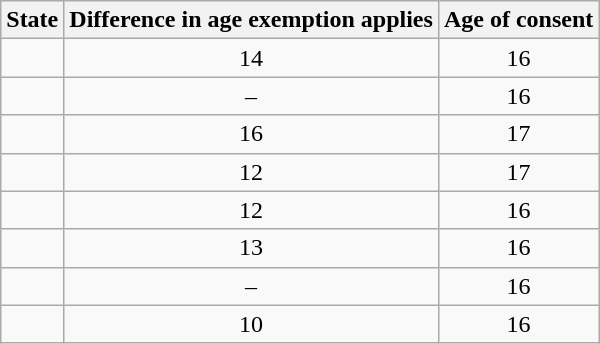<table class="wikitable sortable">
<tr>
<th>State</th>
<th>Difference in age exemption applies</th>
<th>Age of consent</th>
</tr>
<tr>
<td></td>
<td style="text-align:center;">14</td>
<td style="text-align:center;">16</td>
</tr>
<tr>
<td></td>
<td style="text-align:center;">–</td>
<td style="text-align:center;">16</td>
</tr>
<tr>
<td></td>
<td style="text-align:center;">16</td>
<td style="text-align:center;">17</td>
</tr>
<tr>
<td></td>
<td style="text-align:center;">12</td>
<td style="text-align:center;">17</td>
</tr>
<tr>
<td></td>
<td style="text-align:center;">12</td>
<td style="text-align:center;">16</td>
</tr>
<tr>
<td></td>
<td style="text-align:center;">13</td>
<td style="text-align:center;">16</td>
</tr>
<tr>
<td></td>
<td style="text-align:center;">–</td>
<td style="text-align:center;">16</td>
</tr>
<tr>
<td></td>
<td style="text-align:center;">10</td>
<td style="text-align:center;">16</td>
</tr>
</table>
